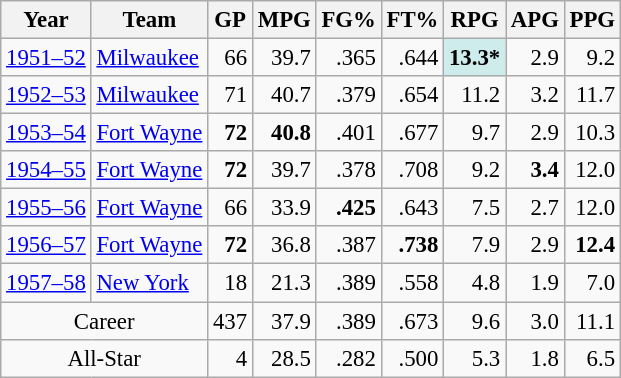<table class="wikitable sortable" style="font-size:95%; text-align:right;">
<tr>
<th>Year</th>
<th>Team</th>
<th>GP</th>
<th>MPG</th>
<th>FG%</th>
<th>FT%</th>
<th>RPG</th>
<th>APG</th>
<th>PPG</th>
</tr>
<tr>
<td style="text-align:left;"><a href='#'>1951–52</a></td>
<td style="text-align:left;"><a href='#'>Milwaukee</a></td>
<td>66</td>
<td>39.7</td>
<td>.365</td>
<td>.644</td>
<td style="background:#cfecec;"><strong>13.3*</strong></td>
<td>2.9</td>
<td>9.2</td>
</tr>
<tr>
<td style="text-align:left;"><a href='#'>1952–53</a></td>
<td style="text-align:left;"><a href='#'>Milwaukee</a></td>
<td>71</td>
<td>40.7</td>
<td>.379</td>
<td>.654</td>
<td>11.2</td>
<td>3.2</td>
<td>11.7</td>
</tr>
<tr>
<td style="text-align:left;"><a href='#'>1953–54</a></td>
<td style="text-align:left;"><a href='#'>Fort Wayne</a></td>
<td><strong>72</strong></td>
<td><strong>40.8</strong></td>
<td>.401</td>
<td>.677</td>
<td>9.7</td>
<td>2.9</td>
<td>10.3</td>
</tr>
<tr>
<td style="text-align:left;"><a href='#'>1954–55</a></td>
<td style="text-align:left;"><a href='#'>Fort Wayne</a></td>
<td><strong>72</strong></td>
<td>39.7</td>
<td>.378</td>
<td>.708</td>
<td>9.2</td>
<td><strong>3.4</strong></td>
<td>12.0</td>
</tr>
<tr>
<td style="text-align:left;"><a href='#'>1955–56</a></td>
<td style="text-align:left;"><a href='#'>Fort Wayne</a></td>
<td>66</td>
<td>33.9</td>
<td><strong>.425</strong></td>
<td>.643</td>
<td>7.5</td>
<td>2.7</td>
<td>12.0</td>
</tr>
<tr>
<td style="text-align:left;"><a href='#'>1956–57</a></td>
<td style="text-align:left;"><a href='#'>Fort Wayne</a></td>
<td><strong>72</strong></td>
<td>36.8</td>
<td>.387</td>
<td><strong>.738</strong></td>
<td>7.9</td>
<td>2.9</td>
<td><strong>12.4</strong></td>
</tr>
<tr>
<td style="text-align:left;"><a href='#'>1957–58</a></td>
<td style="text-align:left;"><a href='#'>New York</a></td>
<td>18</td>
<td>21.3</td>
<td>.389</td>
<td>.558</td>
<td>4.8</td>
<td>1.9</td>
<td>7.0</td>
</tr>
<tr class="sortbottom">
<td colspan="2" style="text-align:center;">Career</td>
<td>437</td>
<td>37.9</td>
<td>.389</td>
<td>.673</td>
<td>9.6</td>
<td>3.0</td>
<td>11.1</td>
</tr>
<tr class="sortbottom">
<td colspan="2" style="text-align:center;">All-Star</td>
<td>4</td>
<td>28.5</td>
<td>.282</td>
<td>.500</td>
<td>5.3</td>
<td>1.8</td>
<td>6.5</td>
</tr>
</table>
